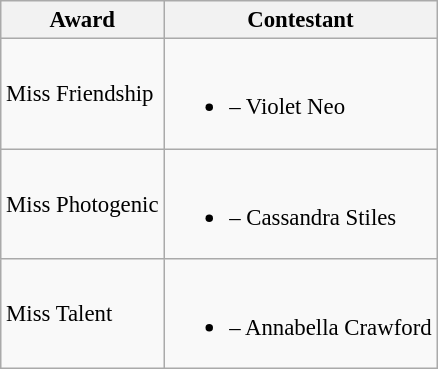<table class="wikitable sortable" style="font-size: 95%;">
<tr>
<th>Award</th>
<th>Contestant</th>
</tr>
<tr>
<td>Miss Friendship</td>
<td><br><ul><li> – Violet Neo</li></ul></td>
</tr>
<tr>
<td>Miss Photogenic</td>
<td><br><ul><li> – Cassandra Stiles</li></ul></td>
</tr>
<tr>
<td>Miss Talent</td>
<td><br><ul><li> – Annabella Crawford</li></ul></td>
</tr>
</table>
